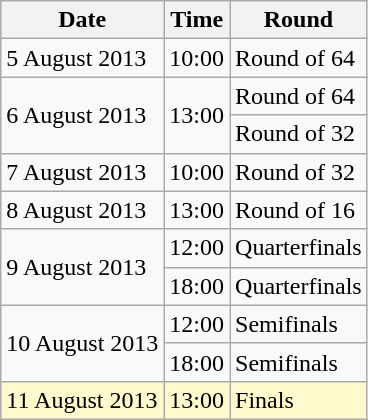<table class="wikitable">
<tr>
<th>Date</th>
<th>Time</th>
<th>Round</th>
</tr>
<tr>
<td>5 August 2013</td>
<td>10:00</td>
<td>Round of 64</td>
</tr>
<tr>
<td rowspan=2>6 August 2013</td>
<td rowspan=2>13:00</td>
<td>Round of 64</td>
</tr>
<tr>
<td>Round of 32</td>
</tr>
<tr>
<td>7 August 2013</td>
<td>10:00</td>
<td>Round of 32</td>
</tr>
<tr>
<td>8 August 2013</td>
<td>13:00</td>
<td>Round of 16</td>
</tr>
<tr>
<td rowspan=2>9 August 2013</td>
<td>12:00</td>
<td>Quarterfinals</td>
</tr>
<tr>
<td>18:00</td>
<td>Quarterfinals</td>
</tr>
<tr>
<td rowspan=2>10 August 2013</td>
<td>12:00</td>
<td>Semifinals</td>
</tr>
<tr>
<td>18:00</td>
<td>Semifinals</td>
</tr>
<tr style="background:lemonchiffon">
<td>11 August 2013</td>
<td>13:00</td>
<td>Finals</td>
</tr>
</table>
